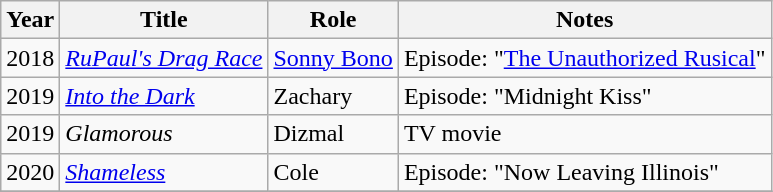<table class="wikitable">
<tr>
<th>Year</th>
<th>Title</th>
<th>Role</th>
<th>Notes</th>
</tr>
<tr>
<td>2018</td>
<td><em><a href='#'>RuPaul's Drag Race</a></em></td>
<td><a href='#'>Sonny Bono</a></td>
<td>Episode: "<a href='#'>The Unauthorized Rusical</a>"</td>
</tr>
<tr>
<td>2019</td>
<td><em><a href='#'>Into the Dark</a></em></td>
<td>Zachary</td>
<td>Episode: "Midnight Kiss"</td>
</tr>
<tr>
<td>2019</td>
<td><em>Glamorous</em></td>
<td>Dizmal</td>
<td>TV movie</td>
</tr>
<tr>
<td>2020</td>
<td><em><a href='#'>Shameless</a></em></td>
<td>Cole</td>
<td>Episode: "Now Leaving Illinois"</td>
</tr>
<tr>
</tr>
</table>
